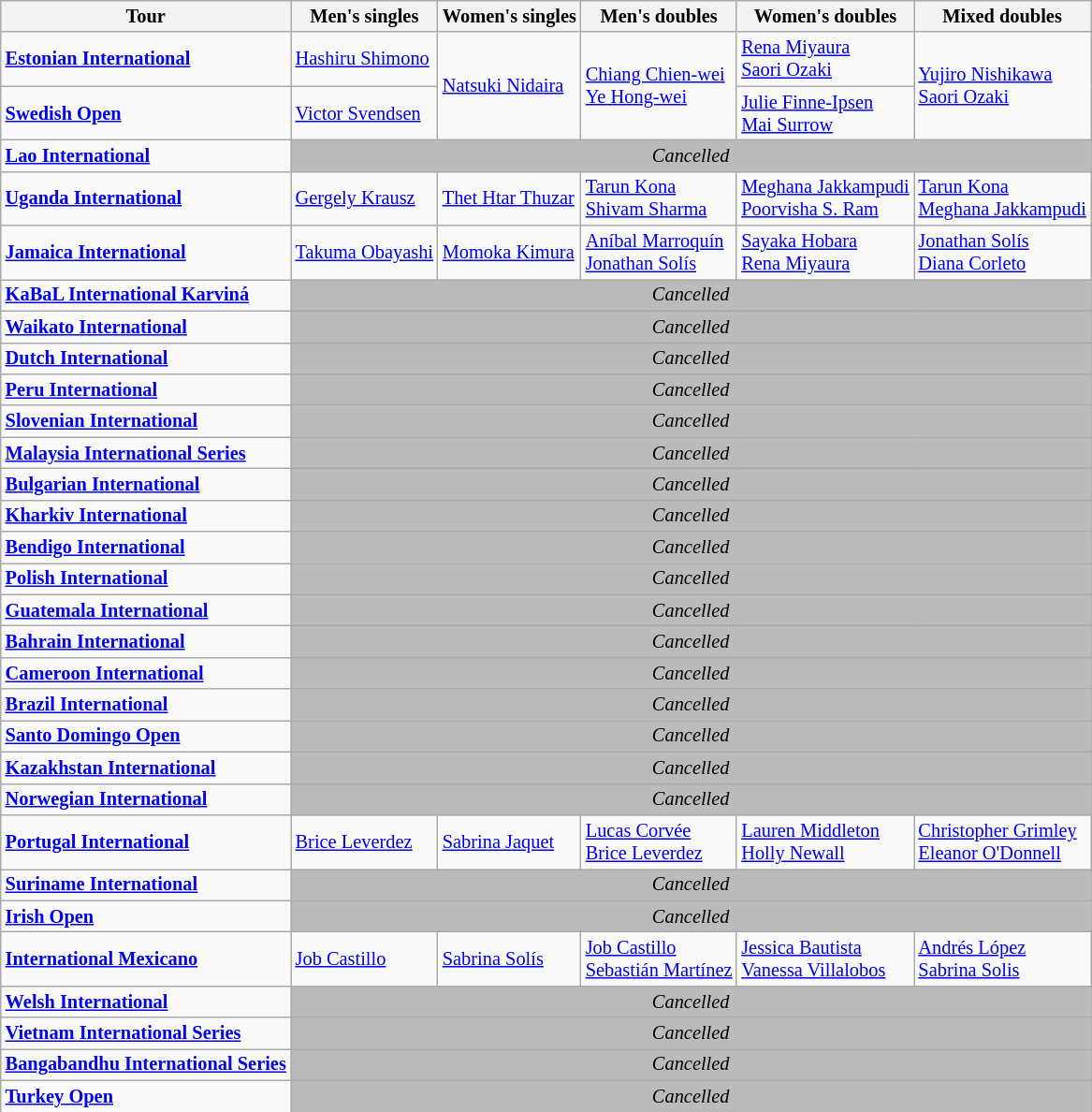<table class="wikitable" style="font-size:85%">
<tr>
<th>Tour</th>
<th>Men's singles</th>
<th>Women's singles</th>
<th>Men's doubles</th>
<th>Women's doubles</th>
<th>Mixed doubles</th>
</tr>
<tr>
<td><strong><a href='#'>Estonian International</a></strong></td>
<td> <a href='#'>Hashiru Shimono</a></td>
<td rowspan="2"> <a href='#'>Natsuki Nidaira</a></td>
<td rowspan="2"> <a href='#'>Chiang Chien-wei</a> <br> <a href='#'>Ye Hong-wei</a></td>
<td> <a href='#'>Rena Miyaura</a> <br> <a href='#'>Saori Ozaki</a></td>
<td rowspan="2"> <a href='#'>Yujiro Nishikawa</a><br> <a href='#'>Saori Ozaki</a></td>
</tr>
<tr>
<td><strong><a href='#'>Swedish Open</a></strong></td>
<td> <a href='#'>Victor Svendsen</a></td>
<td> <a href='#'>Julie Finne-Ipsen</a> <br> <a href='#'>Mai Surrow</a></td>
</tr>
<tr>
<td><strong><a href='#'>Lao International</a></strong></td>
<td colspan=5 bgcolor="#BBBBBB" align=center><em>Cancelled</em></td>
</tr>
<tr>
<td><strong><a href='#'>Uganda International</a></strong></td>
<td> <a href='#'>Gergely Krausz</a></td>
<td> <a href='#'>Thet Htar Thuzar</a></td>
<td> <a href='#'>Tarun Kona</a> <br> <a href='#'>Shivam Sharma</a></td>
<td> <a href='#'>Meghana Jakkampudi</a> <br> <a href='#'>Poorvisha S. Ram</a></td>
<td> <a href='#'>Tarun Kona</a> <br> <a href='#'>Meghana Jakkampudi</a></td>
</tr>
<tr>
<td><strong><a href='#'>Jamaica International</a></strong></td>
<td> <a href='#'>Takuma Obayashi</a></td>
<td> <a href='#'>Momoka Kimura</a></td>
<td> <a href='#'>Aníbal Marroquín</a> <br> <a href='#'>Jonathan Solís</a></td>
<td> <a href='#'>Sayaka Hobara</a><br> <a href='#'>Rena Miyaura</a></td>
<td> <a href='#'>Jonathan Solís</a> <br> <a href='#'>Diana Corleto</a></td>
</tr>
<tr>
<td><strong><a href='#'>KaBaL International Karviná</a></strong></td>
<td colspan=5 bgcolor="#BBBBBB" align=center><em>Cancelled</em> </td>
</tr>
<tr>
<td><strong><a href='#'>Waikato International</a></strong></td>
<td colspan=5 bgcolor="#BBBBBB" align=center><em>Cancelled</em> </td>
</tr>
<tr>
<td><strong><a href='#'>Dutch International</a></strong></td>
<td colspan=5 bgcolor="#BBBBBB" align=center><em>Cancelled</em> </td>
</tr>
<tr>
<td><strong><a href='#'>Peru International</a></strong></td>
<td colspan=5 bgcolor="#BBBBBB" align=center><em>Cancelled</em> </td>
</tr>
<tr>
<td><strong><a href='#'>Slovenian International</a></strong></td>
<td colspan=5 bgcolor="#BBBBBB" align=center><em>Cancelled</em> </td>
</tr>
<tr>
<td><strong><a href='#'>Malaysia International Series</a></strong></td>
<td colspan=5 bgcolor="#BBBBBB" align=center><em>Cancelled</em> </td>
</tr>
<tr>
<td><strong><a href='#'>Bulgarian International</a></strong></td>
<td colspan=5 bgcolor="#BBBBBB" align=center><em>Cancelled</em> </td>
</tr>
<tr>
<td><strong><a href='#'>Kharkiv International</a></strong></td>
<td colspan=5 bgcolor="#BBBBBB" align=center><em>Cancelled</em> </td>
</tr>
<tr>
<td><strong><a href='#'>Bendigo International</a></strong></td>
<td colspan=5 bgcolor="#BBBBBB" align=center><em>Cancelled</em> </td>
</tr>
<tr>
<td><strong><a href='#'>Polish International</a></strong></td>
<td colspan=5 bgcolor="#BBBBBB" align=center><em>Cancelled</em> </td>
</tr>
<tr>
<td><strong><a href='#'>Guatemala International</a></strong></td>
<td colspan=5 bgcolor="#BBBBBB" align=center><em>Cancelled</em> </td>
</tr>
<tr>
<td><strong><a href='#'>Bahrain International</a></strong></td>
<td colspan=5 bgcolor="#BBBBBB" align=center><em>Cancelled</em> </td>
</tr>
<tr>
<td><strong><a href='#'>Cameroon International</a></strong></td>
<td colspan=5 bgcolor="#BBBBBB" align=center><em>Cancelled</em> </td>
</tr>
<tr>
<td><strong><a href='#'>Brazil International</a></strong></td>
<td colspan=5 bgcolor="#BBBBBB" align=center><em>Cancelled</em> </td>
</tr>
<tr>
<td><strong><a href='#'>Santo Domingo Open</a></strong></td>
<td colspan=5 bgcolor="#BBBBBB" align=center><em>Cancelled</em> </td>
</tr>
<tr>
<td><strong><a href='#'>Kazakhstan International</a></strong></td>
<td colspan=5 bgcolor="#BBBBBB" align=center><em>Cancelled</em> </td>
</tr>
<tr>
<td><strong><a href='#'>Norwegian International</a></strong></td>
<td colspan=5 bgcolor="#BBBBBB" align=center><em>Cancelled</em> </td>
</tr>
<tr>
<td><strong><a href='#'>Portugal International</a></strong></td>
<td> <a href='#'>Brice Leverdez</a></td>
<td> <a href='#'>Sabrina Jaquet</a></td>
<td> <a href='#'>Lucas Corvée</a><br> <a href='#'>Brice Leverdez</a></td>
<td> <a href='#'>Lauren Middleton</a><br> <a href='#'>Holly Newall</a></td>
<td> <a href='#'>Christopher Grimley</a> <br> <a href='#'>Eleanor O'Donnell</a></td>
</tr>
<tr>
<td><strong><a href='#'>Suriname International</a></strong></td>
<td colspan=5 bgcolor="#BBBBBB" align=center><em>Cancelled</em></td>
</tr>
<tr>
<td><strong><a href='#'>Irish Open</a></strong></td>
<td colspan=5 bgcolor="#BBBBBB" align=center><em>Cancelled</em> </td>
</tr>
<tr>
<td><strong><a href='#'>International Mexicano</a></strong></td>
<td> <a href='#'>Job Castillo</a></td>
<td> <a href='#'>Sabrina Solís</a></td>
<td> <a href='#'>Job Castillo</a><br> <a href='#'>Sebastián Martínez</a></td>
<td> <a href='#'>Jessica Bautista</a><br> <a href='#'>Vanessa Villalobos</a></td>
<td> <a href='#'>Andrés López</a><br> <a href='#'>Sabrina Solis</a></td>
</tr>
<tr>
<td><strong><a href='#'>Welsh International</a></strong></td>
<td colspan=5 bgcolor="#BBBBBB" align=center><em>Cancelled</em> </td>
</tr>
<tr>
<td><strong><a href='#'>Vietnam International Series</a></strong></td>
<td colspan=5 bgcolor="#BBBBBB" align=center><em>Cancelled</em> </td>
</tr>
<tr>
<td><strong><a href='#'>Bangabandhu International Series</a></strong></td>
<td colspan=5 bgcolor="#BBBBBB" align=center><em>Cancelled</em> </td>
</tr>
<tr>
<td><strong><a href='#'>Turkey Open</a></strong></td>
<td colspan=5 bgcolor="#BBBBBB" align=center><em>Cancelled</em> </td>
</tr>
</table>
